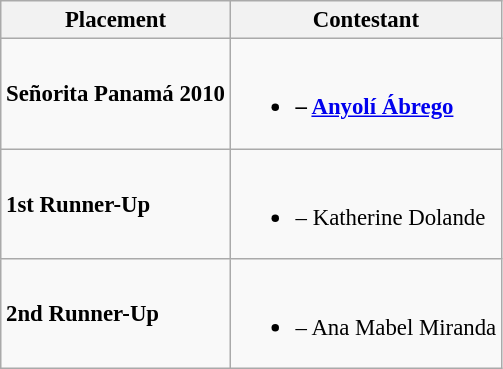<table class="wikitable sortable" style="font-size: 95%;">
<tr>
<th>Placement</th>
<th>Contestant</th>
</tr>
<tr>
<td><strong>Señorita Panamá 2010</strong></td>
<td><br><ul><li><strong> – <a href='#'>Anyolí Ábrego</a></strong></li></ul></td>
</tr>
<tr>
<td><strong>1st Runner-Up</strong></td>
<td><br><ul><li><strong></strong> – Katherine Dolande</li></ul></td>
</tr>
<tr>
<td><strong>2nd Runner-Up</strong></td>
<td><br><ul><li><strong></strong> – Ana Mabel Miranda</li></ul></td>
</tr>
</table>
